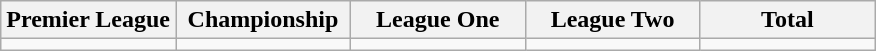<table class="wikitable">
<tr>
<th width="20%">Premier League</th>
<th width="20%">Championship</th>
<th width="20%">League One</th>
<th width="20%">League Two</th>
<th width="20%">Total</th>
</tr>
<tr>
<td></td>
<td></td>
<td></td>
<td></td>
<td></td>
</tr>
</table>
